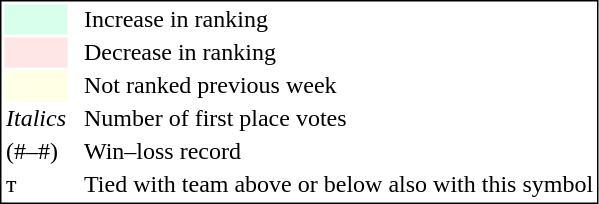<table style="border:1px solid black;">
<tr>
<td style="background:#D8FFEB; width:20px;"></td>
<td> </td>
<td>Increase in ranking</td>
</tr>
<tr>
<td style="background:#FFE6E6; width:20px;"></td>
<td> </td>
<td>Decrease in ranking</td>
</tr>
<tr>
<td style="background:#FFFFE6; width:20px;"></td>
<td> </td>
<td>Not ranked previous week</td>
</tr>
<tr>
<td><em>Italics</em></td>
<td> </td>
<td>Number of first place votes</td>
</tr>
<tr>
<td>(#–#)</td>
<td> </td>
<td>Win–loss record</td>
</tr>
<tr>
<td>т</td>
<td></td>
<td>Tied with team above or below also with this symbol</td>
</tr>
</table>
